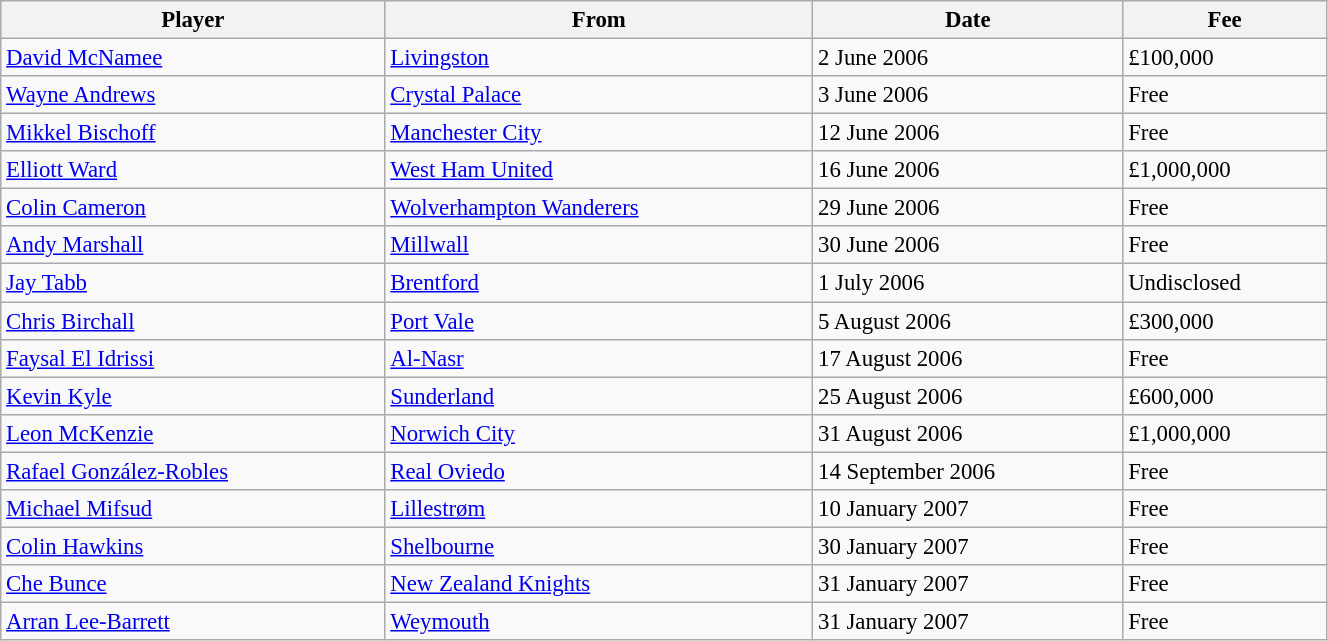<table class="wikitable sortable" style="text-align:center; font-size:95%;width:70%; text-align:left">
<tr>
<th><strong>Player</strong></th>
<th><strong>From</strong></th>
<th><strong>Date</strong></th>
<th><strong>Fee</strong></th>
</tr>
<tr>
<td> <a href='#'>David McNamee</a></td>
<td> <a href='#'>Livingston</a></td>
<td>2 June 2006</td>
<td>£100,000</td>
</tr>
<tr>
<td> <a href='#'>Wayne Andrews</a></td>
<td><a href='#'>Crystal Palace</a></td>
<td>3 June 2006</td>
<td>Free</td>
</tr>
<tr>
<td> <a href='#'>Mikkel Bischoff</a></td>
<td><a href='#'>Manchester City</a></td>
<td>12 June 2006</td>
<td>Free</td>
</tr>
<tr>
<td> <a href='#'>Elliott Ward</a></td>
<td><a href='#'>West Ham United</a></td>
<td>16 June 2006</td>
<td>£1,000,000</td>
</tr>
<tr>
<td> <a href='#'>Colin Cameron</a></td>
<td><a href='#'>Wolverhampton Wanderers</a></td>
<td>29 June 2006</td>
<td>Free</td>
</tr>
<tr>
<td> <a href='#'>Andy Marshall</a></td>
<td><a href='#'>Millwall</a></td>
<td>30 June 2006</td>
<td>Free</td>
</tr>
<tr>
<td> <a href='#'>Jay Tabb</a></td>
<td><a href='#'>Brentford</a></td>
<td>1 July 2006</td>
<td>Undisclosed</td>
</tr>
<tr>
<td> <a href='#'>Chris Birchall</a></td>
<td><a href='#'>Port Vale</a></td>
<td>5 August 2006</td>
<td>£300,000</td>
</tr>
<tr>
<td> <a href='#'>Faysal El Idrissi</a></td>
<td> <a href='#'>Al-Nasr</a></td>
<td>17 August 2006</td>
<td>Free</td>
</tr>
<tr>
<td> <a href='#'>Kevin Kyle</a></td>
<td><a href='#'>Sunderland</a></td>
<td>25 August 2006</td>
<td>£600,000</td>
</tr>
<tr>
<td> <a href='#'>Leon McKenzie</a></td>
<td><a href='#'>Norwich City</a></td>
<td>31 August 2006</td>
<td>£1,000,000</td>
</tr>
<tr>
<td> <a href='#'>Rafael González-Robles</a></td>
<td> <a href='#'>Real Oviedo</a></td>
<td>14 September 2006</td>
<td>Free</td>
</tr>
<tr>
<td> <a href='#'>Michael Mifsud</a></td>
<td> <a href='#'>Lillestrøm</a></td>
<td>10 January 2007</td>
<td>Free</td>
</tr>
<tr>
<td> <a href='#'>Colin Hawkins</a></td>
<td> <a href='#'>Shelbourne</a></td>
<td>30 January 2007</td>
<td>Free</td>
</tr>
<tr>
<td> <a href='#'>Che Bunce</a></td>
<td> <a href='#'>New Zealand Knights</a></td>
<td>31 January 2007</td>
<td>Free</td>
</tr>
<tr>
<td> <a href='#'>Arran Lee-Barrett</a></td>
<td><a href='#'>Weymouth</a></td>
<td>31 January 2007</td>
<td>Free</td>
</tr>
</table>
